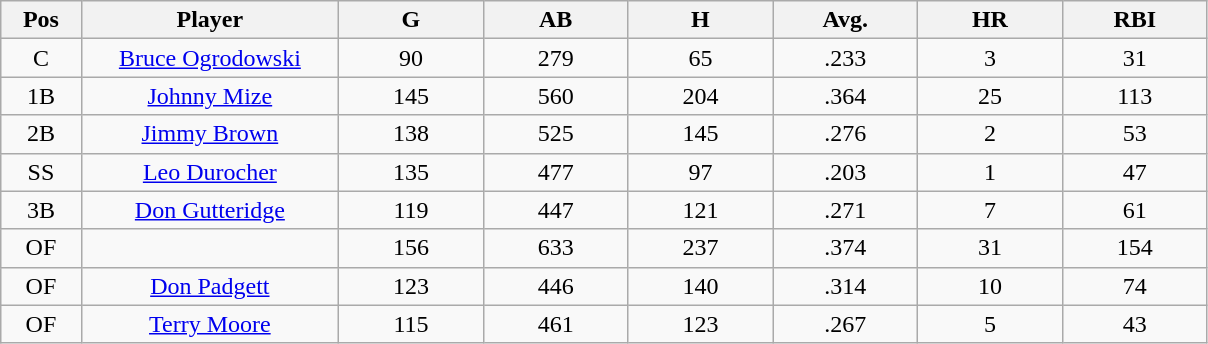<table class="wikitable sortable">
<tr>
<th bgcolor="#DDDDFF" width="5%">Pos</th>
<th bgcolor="#DDDDFF" width="16%">Player</th>
<th bgcolor="#DDDDFF" width="9%">G</th>
<th bgcolor="#DDDDFF" width="9%">AB</th>
<th bgcolor="#DDDDFF" width="9%">H</th>
<th bgcolor="#DDDDFF" width="9%">Avg.</th>
<th bgcolor="#DDDDFF" width="9%">HR</th>
<th bgcolor="#DDDDFF" width="9%">RBI</th>
</tr>
<tr align="center">
<td>C</td>
<td><a href='#'>Bruce Ogrodowski</a></td>
<td>90</td>
<td>279</td>
<td>65</td>
<td>.233</td>
<td>3</td>
<td>31</td>
</tr>
<tr align="center">
<td>1B</td>
<td><a href='#'>Johnny Mize</a></td>
<td>145</td>
<td>560</td>
<td>204</td>
<td>.364</td>
<td>25</td>
<td>113</td>
</tr>
<tr align="center">
<td>2B</td>
<td><a href='#'>Jimmy Brown</a></td>
<td>138</td>
<td>525</td>
<td>145</td>
<td>.276</td>
<td>2</td>
<td>53</td>
</tr>
<tr align="center">
<td>SS</td>
<td><a href='#'>Leo Durocher</a></td>
<td>135</td>
<td>477</td>
<td>97</td>
<td>.203</td>
<td>1</td>
<td>47</td>
</tr>
<tr align="center">
<td>3B</td>
<td><a href='#'>Don Gutteridge</a></td>
<td>119</td>
<td>447</td>
<td>121</td>
<td>.271</td>
<td>7</td>
<td>61</td>
</tr>
<tr align="center">
<td>OF</td>
<td></td>
<td>156</td>
<td>633</td>
<td>237</td>
<td>.374</td>
<td>31</td>
<td>154</td>
</tr>
<tr align="center">
<td>OF</td>
<td><a href='#'>Don Padgett</a></td>
<td>123</td>
<td>446</td>
<td>140</td>
<td>.314</td>
<td>10</td>
<td>74</td>
</tr>
<tr align="center">
<td>OF</td>
<td><a href='#'>Terry Moore</a></td>
<td>115</td>
<td>461</td>
<td>123</td>
<td>.267</td>
<td>5</td>
<td>43</td>
</tr>
</table>
